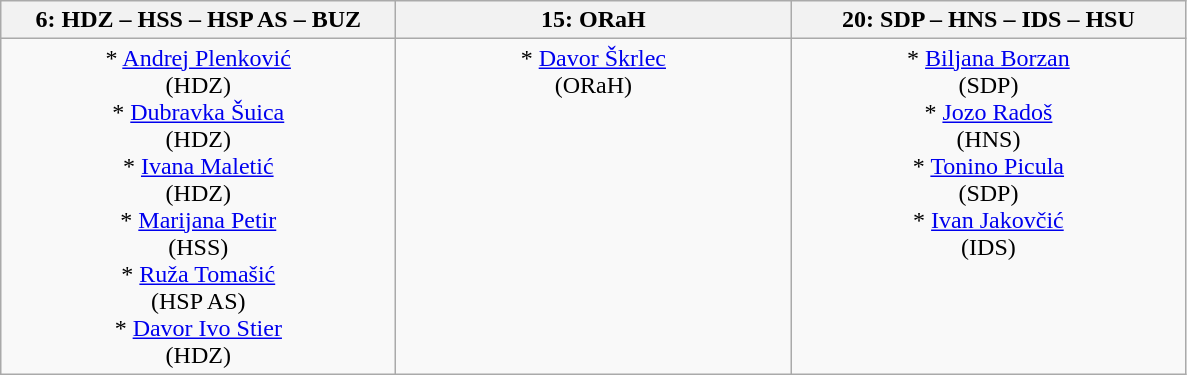<table class="wikitable"  style="text-align:center;">
<tr>
<th>6: HDZ – HSS – HSP AS – BUZ</th>
<th>15: ORaH</th>
<th>20: SDP – HNS – IDS – HSU</th>
</tr>
<tr>
<td style="width:16em;" valign="top">* <a href='#'>Andrej Plenković</a><br> (HDZ)<br>* <a href='#'>Dubravka Šuica</a><br> (HDZ)<br>* <a href='#'>Ivana Maletić</a><br> (HDZ)<br>* <a href='#'>Marijana Petir</a><br> (HSS)<br>* <a href='#'>Ruža Tomašić</a><br> (HSP AS) <br>* <a href='#'>Davor Ivo Stier</a><br> (HDZ)</td>
<td style="width:16em;" valign="top">* <a href='#'>Davor Škrlec</a><br> (ORaH)</td>
<td style="width:16em;" valign="top">* <a href='#'>Biljana Borzan</a><br> (SDP) <br>* <a href='#'>Jozo Radoš</a><br> (HNS) <br>* <a href='#'>Tonino Picula</a><br> (SDP) <br>* <a href='#'>Ivan Jakovčić</a> <br> (IDS)</td>
</tr>
</table>
